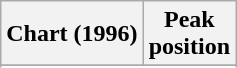<table class="wikitable sortable plainrowheaders" style="text-align:center">
<tr>
<th scope="col">Chart (1996)</th>
<th scope="col">Peak<br> position</th>
</tr>
<tr>
</tr>
<tr>
</tr>
<tr>
</tr>
</table>
